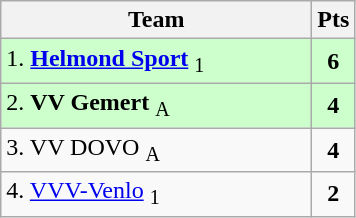<table class="wikitable" style="text-align:center; float:left; margin-right:1em">
<tr>
<th style="width:200px">Team</th>
<th width=20>Pts</th>
</tr>
<tr bgcolor=ccffcc>
<td align=left>1. <strong><a href='#'>Helmond Sport</a></strong> <sub>1</sub></td>
<td><strong>6</strong></td>
</tr>
<tr bgcolor=ccffcc>
<td align=left>2. <strong>VV Gemert</strong> <sub>A</sub></td>
<td><strong>4</strong></td>
</tr>
<tr>
<td align=left>3. VV DOVO <sub>A</sub></td>
<td><strong>4</strong></td>
</tr>
<tr>
<td align=left>4. <a href='#'>VVV-Venlo</a> <sub>1</sub></td>
<td><strong>2</strong></td>
</tr>
</table>
